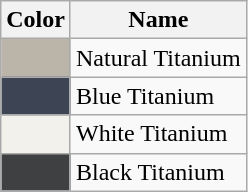<table class="wikitable">
<tr>
<th>Color</th>
<th>Name</th>
</tr>
<tr>
<td class="mw-no-invert" style="background-color: #BAB4A9;"></td>
<td>Natural Titanium</td>
</tr>
<tr>
<td class="mw-no-invert" style="background-color: #3D4555;"></td>
<td>Blue Titanium</td>
</tr>
<tr>
<td class="mw-no-invert" style="background-color: #F2F1EB;"></td>
<td>White Titanium</td>
</tr>
<tr>
<td class="mw-no-invert" style="background-color: #3F4042;"></td>
<td>Black Titanium</td>
</tr>
</table>
